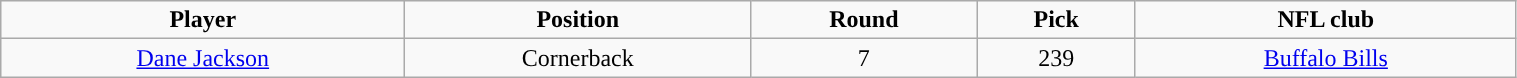<table class="wikitable" style="width:80%;">
<tr style="text-align:center; ">
<td><strong>Player</strong></td>
<td><strong>Position</strong></td>
<td><strong>Round</strong></td>
<td><strong>Pick</strong></td>
<td><strong>NFL club</strong></td>
</tr>
<tr style="text-align:center">
<td><a href='#'>Dane Jackson</a></td>
<td>Cornerback</td>
<td>7</td>
<td>239</td>
<td><a href='#'>Buffalo Bills</a></td>
</tr>
</table>
